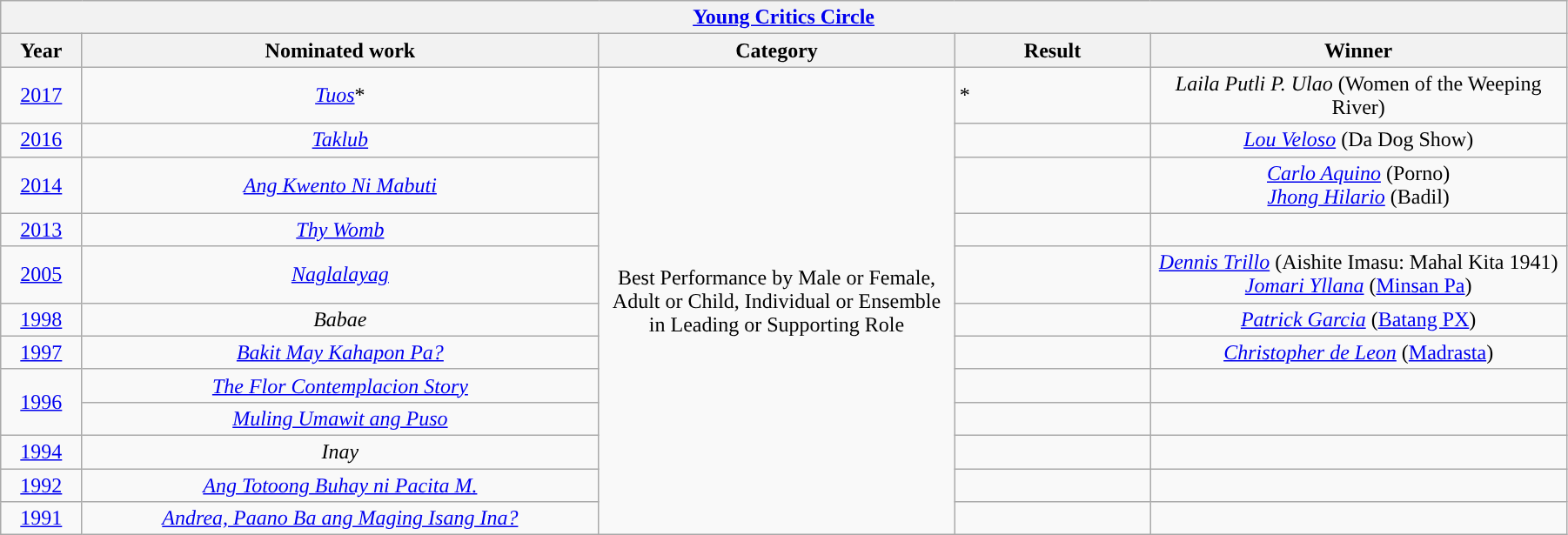<table width="95%" class="wikitable sortable">
<tr>
<th colspan="5" align="center"><a href='#'>Young Critics Circle</a></th>
</tr>
<tr>
<th width="33">Year</th>
<th width="250">Nominated work</th>
<th width="170">Category</th>
<th width="90">Result</th>
<th width="200">Winner</th>
</tr>
<tr>
<td align="center"><a href='#'>2017</a></td>
<td align="center"><em><a href='#'>Tuos</a></em>*</td>
<td align="center" rowspan=12>Best Performance by Male or Female, Adult or Child, Individual or Ensemble in Leading or Supporting Role</td>
<td>*</td>
<td align="center"><em>Laila Putli P. Ulao</em>  (Women of the Weeping River)</td>
</tr>
<tr>
<td align="center"><a href='#'>2016</a></td>
<td align="center"><em><a href='#'>Taklub</a></em></td>
<td></td>
<td align="center"><em><a href='#'>Lou Veloso</a></em> (Da Dog Show)</td>
</tr>
<tr>
<td align="center"><a href='#'>2014</a></td>
<td align="center"><em><a href='#'>Ang Kwento Ni Mabuti</a></em></td>
<td></td>
<td align="center"><em><a href='#'>Carlo Aquino</a></em> (Porno)<br> <em><a href='#'>Jhong Hilario</a></em> (Badil)</td>
</tr>
<tr>
<td align="center"><a href='#'>2013</a></td>
<td align="center"><em><a href='#'>Thy Womb</a></em></td>
<td></td>
<td></td>
</tr>
<tr>
<td align="center"><a href='#'>2005</a></td>
<td align="center"><em><a href='#'>Naglalayag</a></em></td>
<td></td>
<td align="center"><em><a href='#'>Dennis Trillo</a></em> (Aishite Imasu: Mahal Kita 1941)<br> <em><a href='#'>Jomari Yllana</a></em> (<a href='#'>Minsan Pa</a>)</td>
</tr>
<tr>
<td align="center"><a href='#'>1998</a></td>
<td align="center"><em>Babae</em></td>
<td></td>
<td align="center"><em><a href='#'>Patrick Garcia</a></em> (<a href='#'>Batang PX</a>)</td>
</tr>
<tr>
<td align="center"><a href='#'>1997</a></td>
<td align="center"><em><a href='#'>Bakit May Kahapon Pa?</a></em></td>
<td></td>
<td align="center"><em><a href='#'>Christopher de Leon</a></em> (<a href='#'>Madrasta</a>)</td>
</tr>
<tr>
<td rowspan="2" align="center"><a href='#'>1996</a></td>
<td align="center"><em><a href='#'>The Flor Contemplacion Story</a></em></td>
<td></td>
<td></td>
</tr>
<tr>
<td align="center"><em><a href='#'>Muling Umawit ang Puso</a></em></td>
<td></td>
<td></td>
</tr>
<tr>
<td align="center"><a href='#'>1994</a></td>
<td align="center"><em>Inay</em></td>
<td></td>
<td></td>
</tr>
<tr>
<td align="center"><a href='#'>1992</a></td>
<td align="center"><em><a href='#'>Ang Totoong Buhay ni Pacita M.</a></em></td>
<td></td>
<td></td>
</tr>
<tr>
<td align="center"><a href='#'>1991</a></td>
<td align="center"><em><a href='#'>Andrea, Paano Ba ang Maging Isang Ina?</a></em></td>
<td></td>
<td></td>
</tr>
</table>
